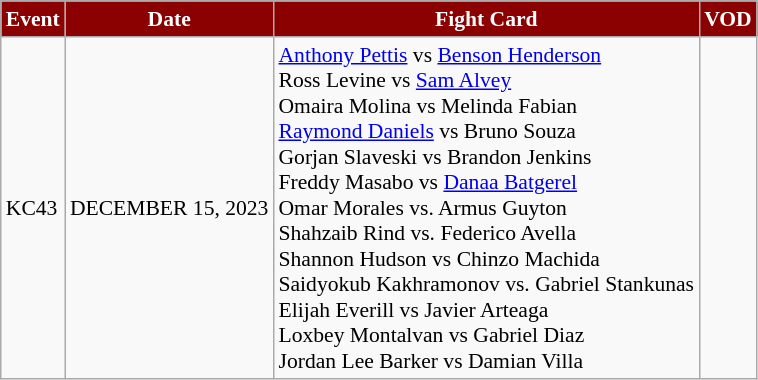<table class="sortable wikitable succession-box" style="font-size:90%;">
<tr>
<th scope="col" style="background:#8B0000; color:white;">Event</th>
<th scope="col" style="background:#8B0000; color:white;">Date</th>
<th scope="col" style="background:#8B0000; color:white;">Fight Card</th>
<th scope="col" style="background:#8B0000; color:white;">VOD</th>
</tr>
<tr>
<td>KC43</td>
<td>DECEMBER 15, 2023</td>
<td><a href='#'>Anthony Pettis</a> vs <a href='#'>Benson Henderson</a><br>Ross Levine vs <a href='#'>Sam Alvey</a><br>Omaira Molina vs Melinda Fabian<br><a href='#'>Raymond Daniels</a> vs Bruno Souza<br>Gorjan Slaveski vs Brandon Jenkins<br>Freddy Masabo vs <a href='#'>Danaa Batgerel</a><br>Omar Morales vs. Armus Guyton<br>Shahzaib Rind vs. Federico Avella<br>Shannon Hudson vs Chinzo Machida<br>Saidyokub Kakhramonov vs. Gabriel Stankunas<br>Elijah Everill vs Javier Arteaga<br>Loxbey Montalvan vs Gabriel Diaz<br>Jordan Lee Barker vs Damian Villa</td>
<td></td>
</tr>
</table>
